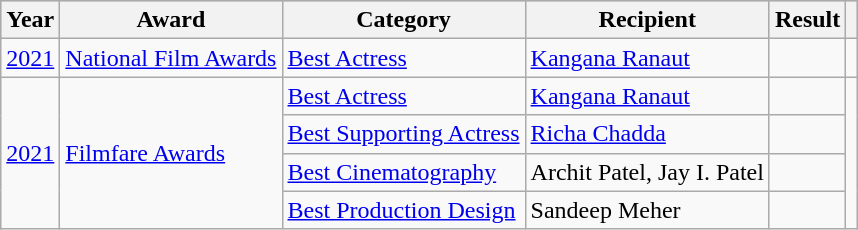<table class="wikitable sortable mw-collapsible plainrowheaders">
<tr style="background:#ccc; text-align:center;">
<th scope="col">Year</th>
<th scope="col">Award</th>
<th scope="col">Category</th>
<th scope="col">Recipient</th>
<th scope="col">Result</th>
<th scope="col" class="unsortable"></th>
</tr>
<tr>
<td><a href='#'>2021</a></td>
<td><a href='#'>National Film Awards</a></td>
<td><a href='#'>Best Actress</a></td>
<td><a href='#'>Kangana Ranaut</a></td>
<td></td>
<td></td>
</tr>
<tr>
<td rowspan="4"><a href='#'>2021</a></td>
<td rowspan="4"><a href='#'>Filmfare Awards</a></td>
<td><a href='#'>Best Actress</a></td>
<td><a href='#'>Kangana Ranaut</a></td>
<td></td>
<td rowspan=4></td>
</tr>
<tr>
<td><a href='#'>Best Supporting Actress</a></td>
<td><a href='#'>Richa Chadda</a></td>
<td></td>
</tr>
<tr>
<td><a href='#'>Best Cinematography</a></td>
<td>Archit Patel, Jay I. Patel</td>
<td></td>
</tr>
<tr>
<td><a href='#'>Best Production Design</a></td>
<td>Sandeep Meher</td>
<td></td>
</tr>
</table>
